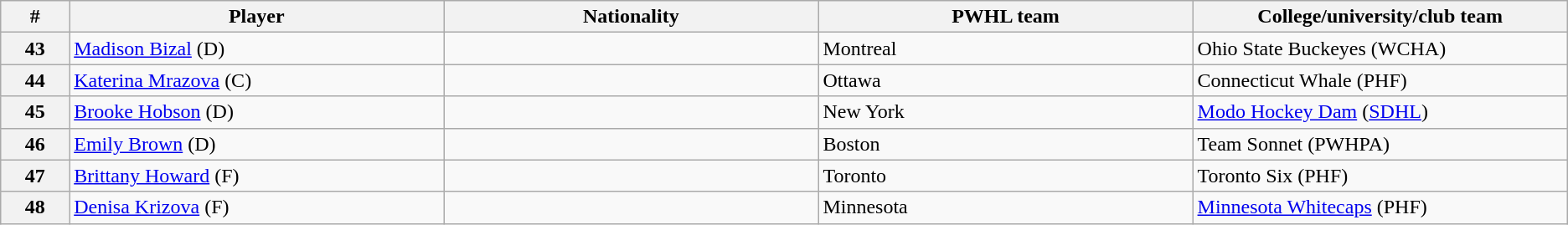<table class="wikitable">
<tr>
<th style="width:2.75%;">#</th>
<th style="width:15.0%;">Player</th>
<th style="width:15.0%;">Nationality</th>
<th style="width:15.0%;">PWHL team</th>
<th style="width:15.0%;">College/university/club team</th>
</tr>
<tr>
<th>43</th>
<td><a href='#'>Madison Bizal</a> (D)</td>
<td></td>
<td>Montreal</td>
<td>Ohio State Buckeyes (WCHA)</td>
</tr>
<tr>
<th>44</th>
<td><a href='#'>Katerina Mrazova</a> (C)</td>
<td></td>
<td>Ottawa</td>
<td>Connecticut Whale (PHF)</td>
</tr>
<tr>
<th>45</th>
<td><a href='#'>Brooke Hobson</a> (D)</td>
<td></td>
<td>New York</td>
<td><a href='#'>Modo Hockey Dam</a> (<a href='#'>SDHL</a>)</td>
</tr>
<tr>
<th>46</th>
<td><a href='#'>Emily Brown</a> (D)</td>
<td></td>
<td>Boston</td>
<td>Team Sonnet (PWHPA)</td>
</tr>
<tr>
<th>47</th>
<td><a href='#'>Brittany Howard</a> (F)</td>
<td></td>
<td>Toronto</td>
<td>Toronto Six (PHF)</td>
</tr>
<tr>
<th>48</th>
<td><a href='#'>Denisa Krizova</a> (F)</td>
<td></td>
<td>Minnesota</td>
<td><a href='#'>Minnesota Whitecaps</a> (PHF)</td>
</tr>
</table>
